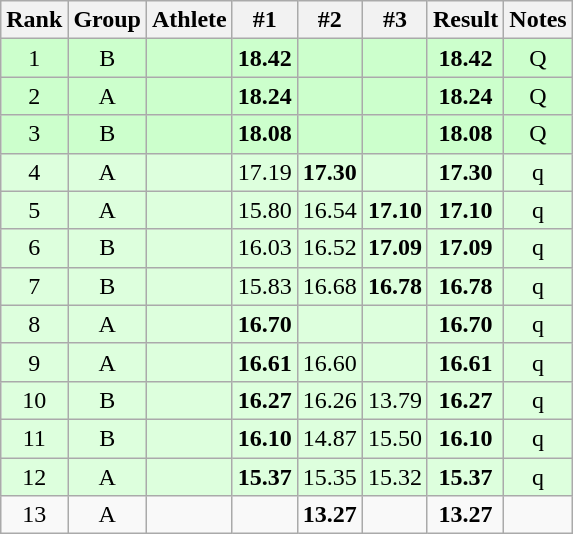<table class="wikitable sortable" style="text-align:center">
<tr>
<th>Rank</th>
<th>Group</th>
<th>Athlete</th>
<th>#1</th>
<th>#2</th>
<th>#3</th>
<th>Result</th>
<th>Notes</th>
</tr>
<tr bgcolor=ccffcc>
<td>1</td>
<td>B</td>
<td align="left"></td>
<td><strong>18.42</strong></td>
<td></td>
<td></td>
<td><strong>18.42</strong></td>
<td>Q</td>
</tr>
<tr bgcolor=ccffcc>
<td>2</td>
<td>A</td>
<td align="left"></td>
<td><strong>18.24</strong></td>
<td></td>
<td></td>
<td><strong>18.24</strong></td>
<td>Q</td>
</tr>
<tr bgcolor=ccffcc>
<td>3</td>
<td>B</td>
<td align="left"></td>
<td><strong>18.08</strong></td>
<td></td>
<td></td>
<td><strong>18.08</strong></td>
<td>Q</td>
</tr>
<tr bgcolor=ddffdd>
<td>4</td>
<td>A</td>
<td align="left"></td>
<td>17.19</td>
<td><strong>17.30</strong></td>
<td></td>
<td><strong>17.30</strong></td>
<td>q</td>
</tr>
<tr bgcolor=ddffdd>
<td>5</td>
<td>A</td>
<td align="left"></td>
<td>15.80</td>
<td>16.54</td>
<td><strong>17.10</strong></td>
<td><strong>17.10</strong></td>
<td>q</td>
</tr>
<tr bgcolor=ddffdd>
<td>6</td>
<td>B</td>
<td align="left"></td>
<td>16.03</td>
<td>16.52</td>
<td><strong>17.09</strong></td>
<td><strong>17.09</strong></td>
<td>q</td>
</tr>
<tr bgcolor=ddffdd>
<td>7</td>
<td>B</td>
<td align="left"></td>
<td>15.83</td>
<td>16.68</td>
<td><strong>16.78</strong></td>
<td><strong>16.78</strong></td>
<td>q</td>
</tr>
<tr bgcolor=ddffdd>
<td>8</td>
<td>A</td>
<td align="left"></td>
<td><strong>16.70</strong></td>
<td></td>
<td></td>
<td><strong>16.70</strong></td>
<td>q</td>
</tr>
<tr bgcolor=ddffdd>
<td>9</td>
<td>A</td>
<td align="left"></td>
<td><strong>16.61</strong></td>
<td>16.60</td>
<td></td>
<td><strong>16.61</strong></td>
<td>q</td>
</tr>
<tr bgcolor=ddffdd>
<td>10</td>
<td>B</td>
<td align="left"></td>
<td><strong>16.27</strong></td>
<td>16.26</td>
<td>13.79</td>
<td><strong>16.27</strong></td>
<td>q</td>
</tr>
<tr bgcolor=ddffdd>
<td>11</td>
<td>B</td>
<td align="left"></td>
<td><strong>16.10</strong></td>
<td>14.87</td>
<td>15.50</td>
<td><strong>16.10</strong></td>
<td>q</td>
</tr>
<tr bgcolor=ddffdd>
<td>12</td>
<td>A</td>
<td align="left"></td>
<td><strong>15.37</strong></td>
<td>15.35</td>
<td>15.32</td>
<td><strong>15.37</strong></td>
<td>q</td>
</tr>
<tr>
<td>13</td>
<td>A</td>
<td align="left"></td>
<td></td>
<td><strong>13.27</strong></td>
<td></td>
<td><strong>13.27</strong></td>
<td></td>
</tr>
</table>
